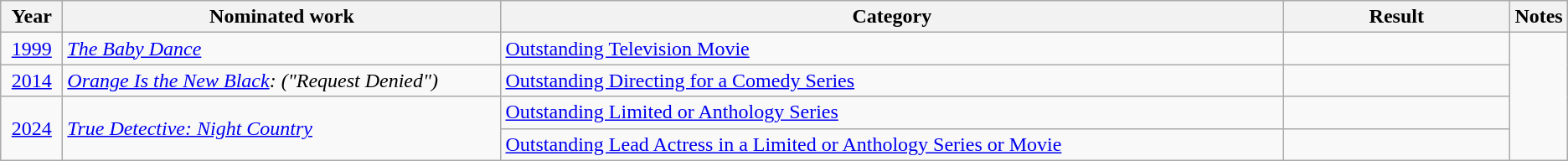<table class=wikitable>
<tr>
<th width=4%>Year</th>
<th width=29%>Nominated work</th>
<th width=52%>Category</th>
<th width=15%>Result</th>
<th>Notes</th>
</tr>
<tr>
<td align=center><a href='#'>1999</a></td>
<td><em><a href='#'>The Baby Dance</a></em></td>
<td><a href='#'>Outstanding Television Movie</a></td>
<td></td>
<td rowspan=4> <br> </td>
</tr>
<tr>
<td align=center><a href='#'>2014</a></td>
<td><em><a href='#'>Orange Is the New Black</a>: ("Request Denied")</em></td>
<td><a href='#'>Outstanding Directing for a Comedy Series</a></td>
<td></td>
</tr>
<tr>
<td align=center rowspan=2><a href='#'>2024</a></td>
<td rowspan=2><em><a href='#'>True Detective: Night Country</a></em></td>
<td><a href='#'>Outstanding Limited or Anthology Series</a></td>
<td></td>
</tr>
<tr>
<td><a href='#'>Outstanding Lead Actress in a Limited or Anthology Series or Movie</a></td>
<td></td>
</tr>
</table>
